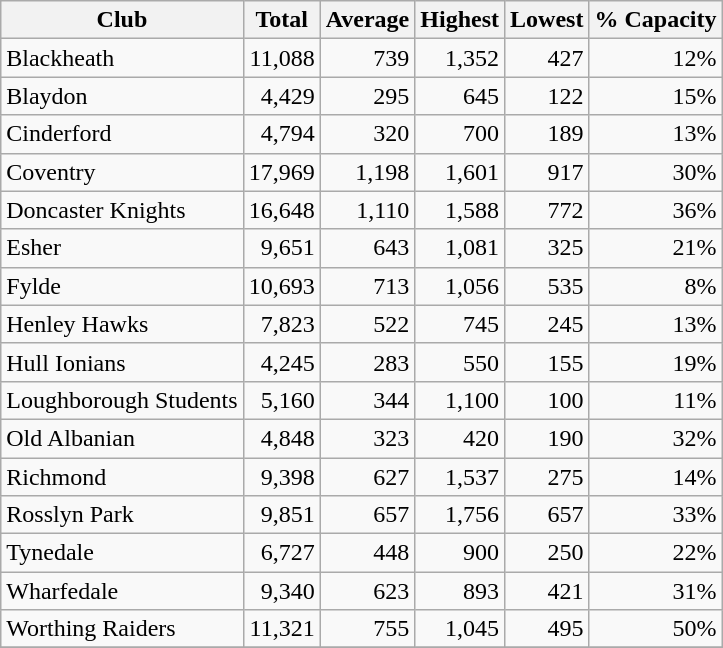<table class="wikitable sortable" style="text-align:right">
<tr>
<th>Club</th>
<th>Total</th>
<th>Average</th>
<th>Highest</th>
<th>Lowest</th>
<th>% Capacity</th>
</tr>
<tr>
<td style="text-align:left">Blackheath</td>
<td>11,088</td>
<td>739</td>
<td>1,352</td>
<td>427</td>
<td>12%</td>
</tr>
<tr>
<td style="text-align:left">Blaydon</td>
<td>4,429</td>
<td>295</td>
<td>645</td>
<td>122</td>
<td>15%</td>
</tr>
<tr>
<td style="text-align:left">Cinderford</td>
<td>4,794</td>
<td>320</td>
<td>700</td>
<td>189</td>
<td>13%</td>
</tr>
<tr>
<td style="text-align:left">Coventry</td>
<td>17,969</td>
<td>1,198</td>
<td>1,601</td>
<td>917</td>
<td>30%</td>
</tr>
<tr>
<td style="text-align:left">Doncaster Knights</td>
<td>16,648</td>
<td>1,110</td>
<td>1,588</td>
<td>772</td>
<td>36%</td>
</tr>
<tr>
<td style="text-align:left">Esher</td>
<td>9,651</td>
<td>643</td>
<td>1,081</td>
<td>325</td>
<td>21%</td>
</tr>
<tr>
<td style="text-align:left">Fylde</td>
<td>10,693</td>
<td>713</td>
<td>1,056</td>
<td>535</td>
<td>8%</td>
</tr>
<tr>
<td style="text-align:left">Henley Hawks</td>
<td>7,823</td>
<td>522</td>
<td>745</td>
<td>245</td>
<td>13%</td>
</tr>
<tr>
<td style="text-align:left">Hull Ionians</td>
<td>4,245</td>
<td>283</td>
<td>550</td>
<td>155</td>
<td>19%</td>
</tr>
<tr>
<td style="text-align:left">Loughborough Students</td>
<td>5,160</td>
<td>344</td>
<td>1,100</td>
<td>100</td>
<td>11%</td>
</tr>
<tr>
<td style="text-align:left">Old Albanian</td>
<td>4,848</td>
<td>323</td>
<td>420</td>
<td>190</td>
<td>32%</td>
</tr>
<tr>
<td style="text-align:left">Richmond</td>
<td>9,398</td>
<td>627</td>
<td>1,537</td>
<td>275</td>
<td>14%</td>
</tr>
<tr>
<td style="text-align:left">Rosslyn Park</td>
<td>9,851</td>
<td>657</td>
<td>1,756</td>
<td>657</td>
<td>33%</td>
</tr>
<tr>
<td style="text-align:left">Tynedale</td>
<td>6,727</td>
<td>448</td>
<td>900</td>
<td>250</td>
<td>22%</td>
</tr>
<tr>
<td style="text-align:left">Wharfedale</td>
<td>9,340</td>
<td>623</td>
<td>893</td>
<td>421</td>
<td>31%</td>
</tr>
<tr>
<td style="text-align:left">Worthing Raiders</td>
<td>11,321</td>
<td>755</td>
<td>1,045</td>
<td>495</td>
<td>50%</td>
</tr>
<tr>
</tr>
</table>
